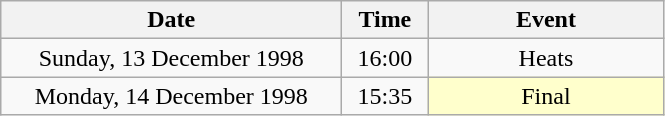<table class = "wikitable" style="text-align:center;">
<tr>
<th width=220>Date</th>
<th width=50>Time</th>
<th width=150>Event</th>
</tr>
<tr>
<td>Sunday, 13 December 1998</td>
<td>16:00</td>
<td>Heats</td>
</tr>
<tr>
<td>Monday, 14 December 1998</td>
<td>15:35</td>
<td bgcolor=ffffcc>Final</td>
</tr>
</table>
